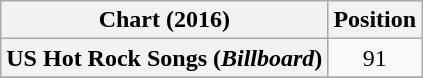<table class="wikitable plainrowheaders sortable" style="text-align:center">
<tr>
<th>Chart (2016)</th>
<th>Position</th>
</tr>
<tr>
<th scope="row">US Hot Rock Songs (<em>Billboard</em>)</th>
<td>91</td>
</tr>
<tr>
</tr>
</table>
